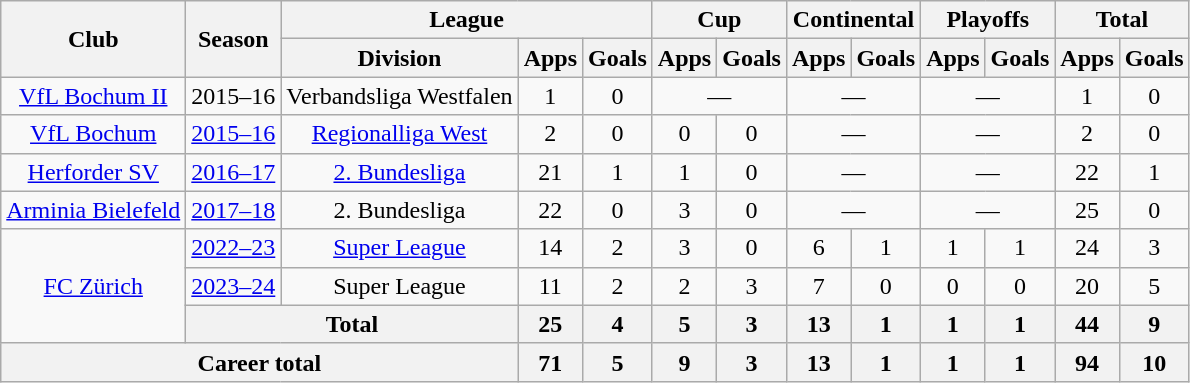<table class="wikitable" style="text-align:center">
<tr>
<th rowspan="2">Club</th>
<th rowspan="2">Season</th>
<th colspan="3">League</th>
<th colspan="2">Cup</th>
<th colspan="2">Continental</th>
<th colspan="2">Playoffs</th>
<th colspan="2">Total</th>
</tr>
<tr>
<th>Division</th>
<th>Apps</th>
<th>Goals</th>
<th>Apps</th>
<th>Goals</th>
<th>Apps</th>
<th>Goals</th>
<th>Apps</th>
<th>Goals</th>
<th>Apps</th>
<th>Goals</th>
</tr>
<tr>
<td><a href='#'>VfL Bochum II</a></td>
<td>2015–16</td>
<td>Verbandsliga Westfalen</td>
<td>1</td>
<td>0</td>
<td colspan="2">—</td>
<td colspan="2">—</td>
<td colspan="2">—</td>
<td>1</td>
<td>0</td>
</tr>
<tr>
<td><a href='#'>VfL Bochum</a></td>
<td><a href='#'>2015–16</a></td>
<td><a href='#'>Regionalliga West</a></td>
<td>2</td>
<td>0</td>
<td>0</td>
<td>0</td>
<td colspan="2">—</td>
<td colspan="2">—</td>
<td>2</td>
<td>0</td>
</tr>
<tr>
<td><a href='#'>Herforder SV</a></td>
<td><a href='#'>2016–17</a></td>
<td><a href='#'>2. Bundesliga</a></td>
<td>21</td>
<td>1</td>
<td>1</td>
<td>0</td>
<td colspan="2">—</td>
<td colspan="2">—</td>
<td>22</td>
<td>1</td>
</tr>
<tr>
<td><a href='#'>Arminia Bielefeld</a></td>
<td><a href='#'>2017–18</a></td>
<td>2. Bundesliga</td>
<td>22</td>
<td>0</td>
<td>3</td>
<td>0</td>
<td colspan="2">—</td>
<td colspan="2">—</td>
<td>25</td>
<td>0</td>
</tr>
<tr>
<td rowspan="3"><a href='#'>FC Zürich</a></td>
<td><a href='#'>2022–23</a></td>
<td><a href='#'>Super League</a></td>
<td>14</td>
<td>2</td>
<td>3</td>
<td>0</td>
<td>6</td>
<td>1</td>
<td>1</td>
<td>1</td>
<td>24</td>
<td>3</td>
</tr>
<tr>
<td><a href='#'>2023–24</a></td>
<td>Super League</td>
<td>11</td>
<td>2</td>
<td>2</td>
<td>3</td>
<td>7</td>
<td>0</td>
<td>0</td>
<td>0</td>
<td>20</td>
<td>5</td>
</tr>
<tr>
<th colspan=2>Total</th>
<th>25</th>
<th>4</th>
<th>5</th>
<th>3</th>
<th>13</th>
<th>1</th>
<th>1</th>
<th>1</th>
<th>44</th>
<th>9</th>
</tr>
<tr>
<th colspan=3>Career total</th>
<th>71</th>
<th>5</th>
<th>9</th>
<th>3</th>
<th>13</th>
<th>1</th>
<th>1</th>
<th>1</th>
<th>94</th>
<th>10</th>
</tr>
</table>
